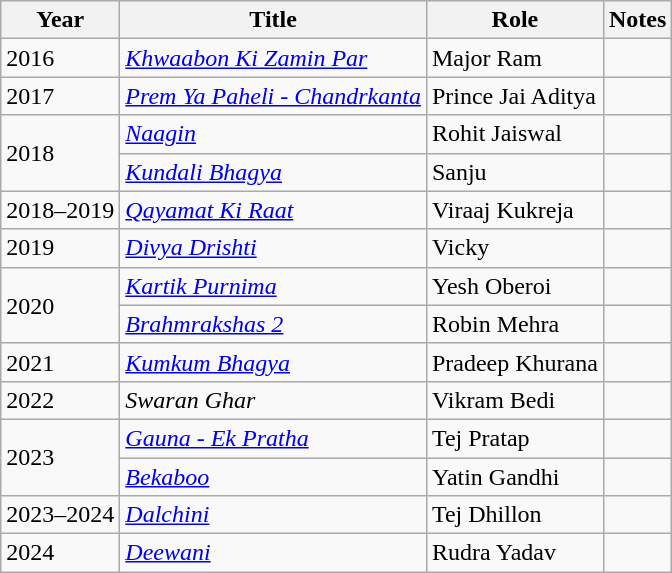<table class="wikitable">
<tr>
<th scope="col">Year</th>
<th scope="col">Title</th>
<th scope="col">Role</th>
<th scope="col">Notes</th>
</tr>
<tr>
<td>2016</td>
<td><em><a href='#'>Khwaabon Ki Zamin Par</a></em></td>
<td>Major Ram</td>
<td></td>
</tr>
<tr>
<td>2017</td>
<td><a href='#'><em>Prem Ya Paheli - Chandrkanta</em></a></td>
<td>Prince Jai Aditya</td>
<td></td>
</tr>
<tr>
<td rowspan="2">2018</td>
<td><a href='#'><em>Naagin</em></a></td>
<td>Rohit Jaiswal</td>
<td></td>
</tr>
<tr>
<td><a href='#'><em>Kundali Bhagya</em></a></td>
<td>Sanju</td>
<td></td>
</tr>
<tr>
<td>2018–2019</td>
<td><em><a href='#'>Qayamat Ki Raat</a></em></td>
<td>Viraaj Kukreja</td>
<td></td>
</tr>
<tr>
<td>2019</td>
<td><em><a href='#'>Divya Drishti</a></em></td>
<td>Vicky</td>
<td></td>
</tr>
<tr>
<td rowspan="2">2020</td>
<td><a href='#'><em>Kartik Purnima</em></a></td>
<td>Yesh Oberoi</td>
<td></td>
</tr>
<tr>
<td><a href='#'><em>Brahmrakshas 2</em></a></td>
<td>Robin Mehra</td>
<td></td>
</tr>
<tr>
<td>2021</td>
<td><em><a href='#'>Kumkum Bhagya</a></em></td>
<td>Pradeep Khurana</td>
<td></td>
</tr>
<tr>
<td>2022</td>
<td><em>Swaran Ghar</em></td>
<td>Vikram Bedi</td>
<td></td>
</tr>
<tr>
<td rowspan="2">2023</td>
<td><a href='#'><em>Gauna - Ek Pratha</em></a></td>
<td>Tej Pratap</td>
<td></td>
</tr>
<tr>
<td><em><a href='#'>Bekaboo</a></em></td>
<td>Yatin Gandhi</td>
<td></td>
</tr>
<tr>
<td>2023–2024</td>
<td><a href='#'><em>Dalchini</em></a></td>
<td>Tej Dhillon</td>
<td></td>
</tr>
<tr>
<td>2024</td>
<td><em><a href='#'>Deewani</a></em></td>
<td>Rudra Yadav</td>
<td></td>
</tr>
</table>
